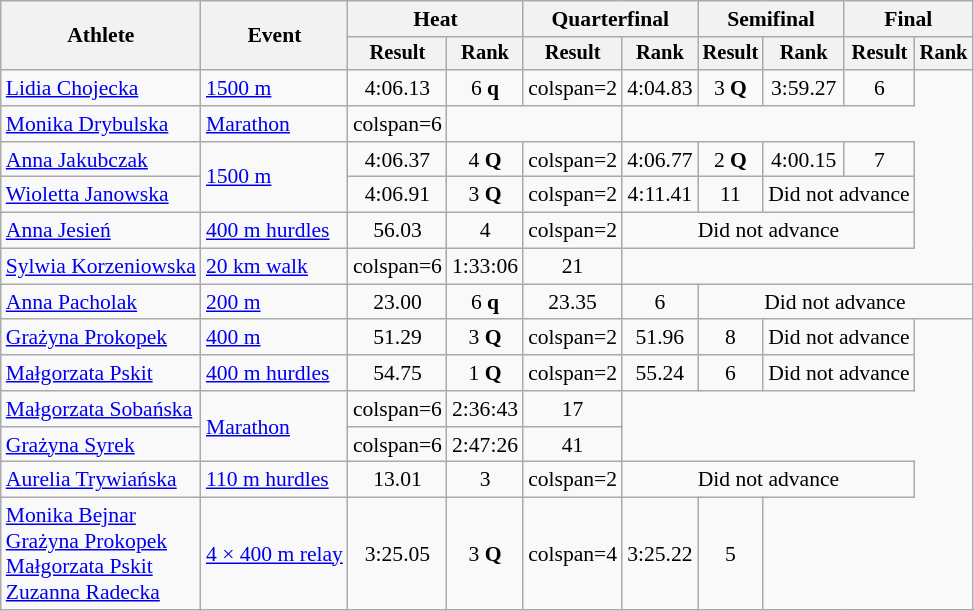<table class=wikitable style="font-size:90%">
<tr>
<th rowspan="2">Athlete</th>
<th rowspan="2">Event</th>
<th colspan="2">Heat</th>
<th colspan="2">Quarterfinal</th>
<th colspan="2">Semifinal</th>
<th colspan="2">Final</th>
</tr>
<tr style="font-size:95%">
<th>Result</th>
<th>Rank</th>
<th>Result</th>
<th>Rank</th>
<th>Result</th>
<th>Rank</th>
<th>Result</th>
<th>Rank</th>
</tr>
<tr align=center>
<td align=left><a href='#'>Lidia Chojecka</a></td>
<td align=left><a href='#'>1500 m</a></td>
<td>4:06.13</td>
<td>6 <strong>q</strong></td>
<td>colspan=2 </td>
<td>4:04.83</td>
<td>3 <strong>Q</strong></td>
<td>3:59.27</td>
<td>6</td>
</tr>
<tr align=center>
<td align=left><a href='#'>Monika Drybulska</a></td>
<td align=left><a href='#'>Marathon</a></td>
<td>colspan=6 </td>
<td colspan=2></td>
</tr>
<tr align=center>
<td align=left><a href='#'>Anna Jakubczak</a></td>
<td align=left rowspan=2><a href='#'>1500 m</a></td>
<td>4:06.37</td>
<td>4 <strong>Q</strong></td>
<td>colspan=2 </td>
<td>4:06.77</td>
<td>2 <strong>Q</strong></td>
<td>4:00.15</td>
<td>7</td>
</tr>
<tr align=center>
<td align=left><a href='#'>Wioletta Janowska</a></td>
<td>4:06.91</td>
<td>3 <strong>Q</strong></td>
<td>colspan=2 </td>
<td>4:11.41</td>
<td>11</td>
<td colspan=2>Did not advance</td>
</tr>
<tr align=center>
<td align=left><a href='#'>Anna Jesień</a></td>
<td align=left><a href='#'>400 m hurdles</a></td>
<td>56.03</td>
<td>4</td>
<td>colspan=2 </td>
<td colspan=4>Did not advance</td>
</tr>
<tr align=center>
<td align=left><a href='#'>Sylwia Korzeniowska</a></td>
<td align=left><a href='#'>20 km walk</a></td>
<td>colspan=6 </td>
<td>1:33:06</td>
<td>21</td>
</tr>
<tr align=center>
<td align=left><a href='#'>Anna Pacholak</a></td>
<td align=left><a href='#'>200 m</a></td>
<td>23.00</td>
<td>6 <strong>q</strong></td>
<td>23.35</td>
<td>6</td>
<td colspan=4>Did not advance</td>
</tr>
<tr align=center>
<td align=left><a href='#'>Grażyna Prokopek</a></td>
<td align=left><a href='#'>400 m</a></td>
<td>51.29</td>
<td>3 <strong>Q</strong></td>
<td>colspan=2 </td>
<td>51.96</td>
<td>8</td>
<td colspan=2>Did not advance</td>
</tr>
<tr align=center>
<td align=left><a href='#'>Małgorzata Pskit</a></td>
<td align=left><a href='#'>400 m hurdles</a></td>
<td>54.75</td>
<td>1 <strong>Q</strong></td>
<td>colspan=2 </td>
<td>55.24</td>
<td>6</td>
<td colspan=2>Did not advance</td>
</tr>
<tr align=center>
<td align=left><a href='#'>Małgorzata Sobańska</a></td>
<td align=left rowspan=2><a href='#'>Marathon</a></td>
<td>colspan=6 </td>
<td>2:36:43</td>
<td>17</td>
</tr>
<tr align=center>
<td align=left><a href='#'>Grażyna Syrek</a></td>
<td>colspan=6 </td>
<td>2:47:26</td>
<td>41</td>
</tr>
<tr align=center>
<td align=left><a href='#'>Aurelia Trywiańska</a></td>
<td align=left><a href='#'>110 m hurdles</a></td>
<td>13.01</td>
<td>3</td>
<td>colspan=2 </td>
<td colspan=4>Did not advance</td>
</tr>
<tr align=center>
<td align=left><a href='#'>Monika Bejnar</a><br><a href='#'>Grażyna Prokopek</a><br><a href='#'>Małgorzata Pskit</a><br><a href='#'>Zuzanna Radecka</a></td>
<td align=left><a href='#'>4 × 400 m relay</a></td>
<td>3:25.05</td>
<td>3 <strong>Q</strong></td>
<td>colspan=4 </td>
<td>3:25.22</td>
<td>5</td>
</tr>
</table>
